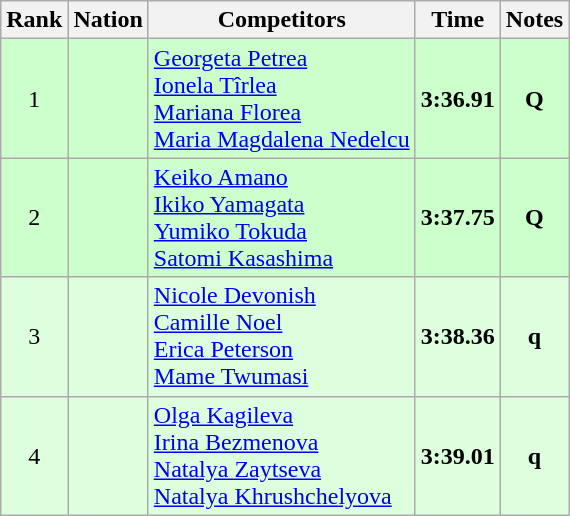<table class="wikitable sortable" style="text-align:center">
<tr>
<th>Rank</th>
<th>Nation</th>
<th>Competitors</th>
<th>Time</th>
<th>Notes</th>
</tr>
<tr bgcolor=ccffcc>
<td>1</td>
<td align=left></td>
<td align=left><a href='#'>Georgeta Petrea</a><br><a href='#'>Ionela Tîrlea</a><br><a href='#'>Mariana Florea</a><br><a href='#'>Maria Magdalena Nedelcu</a></td>
<td><strong>3:36.91</strong></td>
<td><strong>Q</strong></td>
</tr>
<tr bgcolor=ccffcc>
<td>2</td>
<td align=left></td>
<td align=left><a href='#'>Keiko Amano</a><br><a href='#'>Ikiko Yamagata</a><br><a href='#'>Yumiko Tokuda</a><br><a href='#'>Satomi Kasashima</a></td>
<td><strong>3:37.75</strong></td>
<td><strong>Q</strong></td>
</tr>
<tr bgcolor=ddffdd>
<td>3</td>
<td align=left></td>
<td align=left><a href='#'>Nicole Devonish</a><br><a href='#'>Camille Noel</a><br><a href='#'>Erica Peterson</a><br><a href='#'>Mame Twumasi</a></td>
<td><strong>3:38.36</strong></td>
<td><strong>q</strong></td>
</tr>
<tr bgcolor=ddffdd>
<td>4</td>
<td align=left></td>
<td align=left><a href='#'>Olga Kagileva</a><br><a href='#'>Irina Bezmenova</a><br><a href='#'>Natalya Zaytseva</a><br><a href='#'>Natalya Khrushchelyova</a></td>
<td><strong>3:39.01</strong></td>
<td><strong>q</strong></td>
</tr>
</table>
